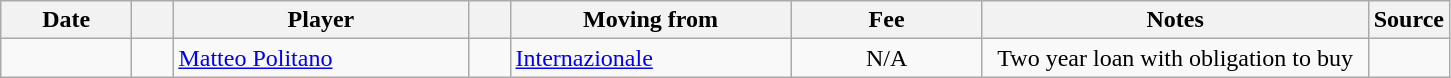<table class="wikitable sortable">
<tr>
<th style="width:80px;">Date</th>
<th style="width:20px;"></th>
<th style="width:190px;">Player</th>
<th style="width:20px;"></th>
<th style="width:180px;">Moving from</th>
<th style="width:120px;" class="unsortable">Fee</th>
<th style="width:250px;" class="unsortable">Notes</th>
<th style="width:20px;">Source</th>
</tr>
<tr>
<td></td>
<td align="center"></td>
<td> <a href='#'>Matteo Politano</a></td>
<td align="center"></td>
<td> <a href='#'>Internazionale</a></td>
<td align="center">N/A</td>
<td align="center">Two year loan with obligation to buy</td>
<td></td>
</tr>
</table>
